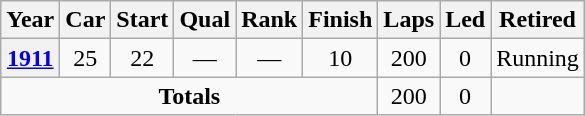<table class="wikitable" style="text-align:center">
<tr>
<th>Year</th>
<th>Car</th>
<th>Start</th>
<th>Qual</th>
<th>Rank</th>
<th>Finish</th>
<th>Laps</th>
<th>Led</th>
<th>Retired</th>
</tr>
<tr>
<th><a href='#'>1911</a></th>
<td>25</td>
<td>22</td>
<td>—</td>
<td>—</td>
<td>10</td>
<td>200</td>
<td>0</td>
<td>Running</td>
</tr>
<tr>
<td colspan=6><strong>Totals</strong></td>
<td>200</td>
<td>0</td>
<td></td>
</tr>
</table>
